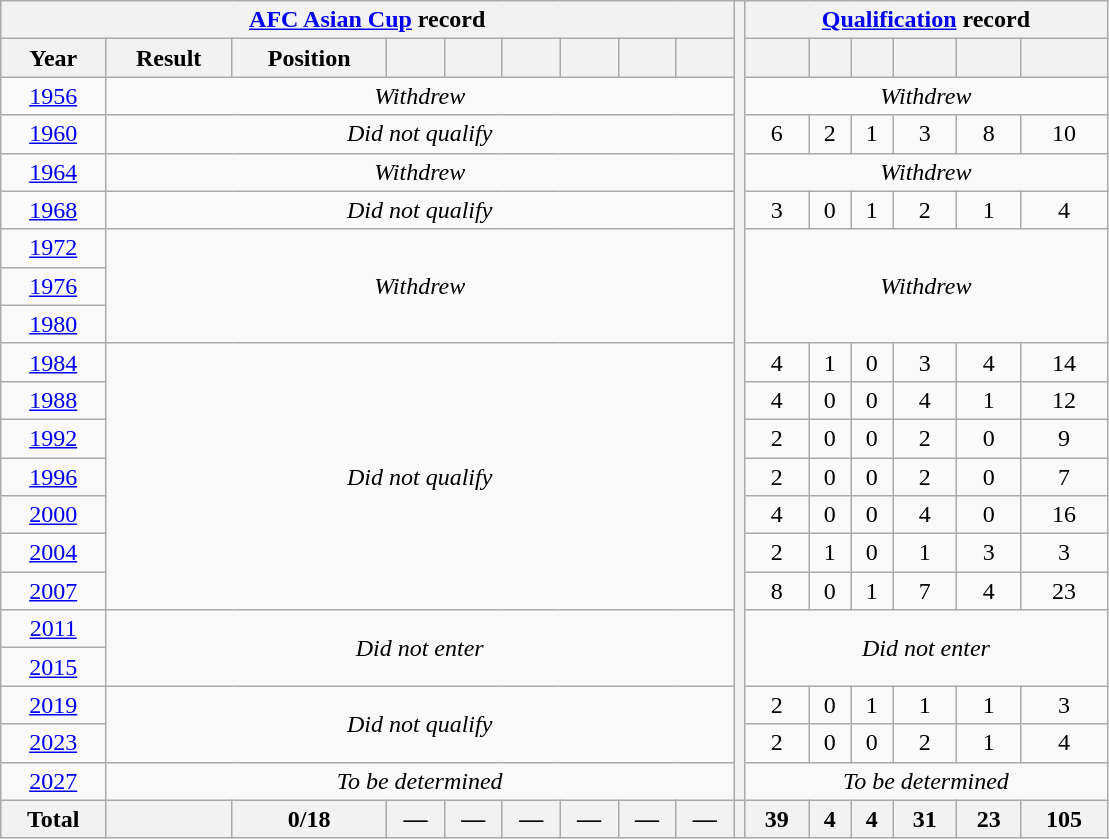<table class="wikitable" style="text-align: center">
<tr>
<th colspan="9"><a href='#'>AFC Asian Cup</a> record</th>
<th rowspan="21" style="width:1%;"></th>
<th colspan="6"><a href='#'>Qualification</a> record</th>
</tr>
<tr>
<th>Year</th>
<th>Result</th>
<th>Position</th>
<th></th>
<th></th>
<th></th>
<th></th>
<th></th>
<th></th>
<th></th>
<th></th>
<th></th>
<th></th>
<th></th>
<th></th>
</tr>
<tr>
<td> <a href='#'>1956</a></td>
<td colspan="8"><em>Withdrew</em></td>
<td colspan="6"><em>Withdrew</em></td>
</tr>
<tr>
<td> <a href='#'>1960</a></td>
<td colspan="8"><em>Did not qualify</em></td>
<td>6</td>
<td>2</td>
<td>1</td>
<td>3</td>
<td>8</td>
<td>10</td>
</tr>
<tr>
<td> <a href='#'>1964</a></td>
<td colspan="8"><em>Withdrew</em></td>
<td colspan="6"><em>Withdrew</em></td>
</tr>
<tr>
<td> <a href='#'>1968</a></td>
<td colspan="8"><em>Did not qualify</em></td>
<td>3</td>
<td>0</td>
<td>1</td>
<td>2</td>
<td>1</td>
<td>4</td>
</tr>
<tr>
<td> <a href='#'>1972</a></td>
<td colspan="8" rowspan="3"><em>Withdrew</em></td>
<td colspan="6" rowspan="3"><em>Withdrew</em></td>
</tr>
<tr>
<td> <a href='#'>1976</a></td>
</tr>
<tr>
<td> <a href='#'>1980</a></td>
</tr>
<tr>
<td> <a href='#'>1984</a></td>
<td colspan="8" rowspan="7"><em>Did not qualify</em></td>
<td>4</td>
<td>1</td>
<td>0</td>
<td>3</td>
<td>4</td>
<td>14</td>
</tr>
<tr>
<td> <a href='#'>1988</a></td>
<td>4</td>
<td>0</td>
<td>0</td>
<td>4</td>
<td>1</td>
<td>12</td>
</tr>
<tr>
<td> <a href='#'>1992</a></td>
<td>2</td>
<td>0</td>
<td>0</td>
<td>2</td>
<td>0</td>
<td>9</td>
</tr>
<tr>
<td> <a href='#'>1996</a></td>
<td>2</td>
<td>0</td>
<td>0</td>
<td>2</td>
<td>0</td>
<td>7</td>
</tr>
<tr>
<td> <a href='#'>2000</a></td>
<td>4</td>
<td>0</td>
<td>0</td>
<td>4</td>
<td>0</td>
<td>16</td>
</tr>
<tr>
<td> <a href='#'>2004</a></td>
<td>2</td>
<td>1</td>
<td>0</td>
<td>1</td>
<td>3</td>
<td>3</td>
</tr>
<tr>
<td>    <a href='#'>2007</a></td>
<td>8</td>
<td>0</td>
<td>1</td>
<td>7</td>
<td>4</td>
<td>23</td>
</tr>
<tr>
<td> <a href='#'>2011</a></td>
<td colspan="8" rowspan="2"><em>Did not enter</em></td>
<td colspan="6" rowspan="2"><em>Did not enter</em></td>
</tr>
<tr>
<td> <a href='#'>2015</a></td>
</tr>
<tr>
<td> <a href='#'>2019</a></td>
<td colspan="8" rowspan="2"><em>Did not qualify</em></td>
<td>2</td>
<td>0</td>
<td>1</td>
<td>1</td>
<td>1</td>
<td>3</td>
</tr>
<tr>
<td> <a href='#'>2023</a></td>
<td>2</td>
<td>0</td>
<td>0</td>
<td>2</td>
<td>1</td>
<td>4</td>
</tr>
<tr>
<td> <a href='#'>2027</a></td>
<td colspan="8"><em>To be determined</em></td>
<td colspan="6"><em>To be determined</em></td>
</tr>
<tr>
<th>Total</th>
<th></th>
<th>0/18</th>
<th>—</th>
<th>—</th>
<th>—</th>
<th>—</th>
<th>—</th>
<th>—</th>
<th></th>
<th>39</th>
<th>4</th>
<th>4</th>
<th>31</th>
<th>23</th>
<th>105</th>
</tr>
</table>
